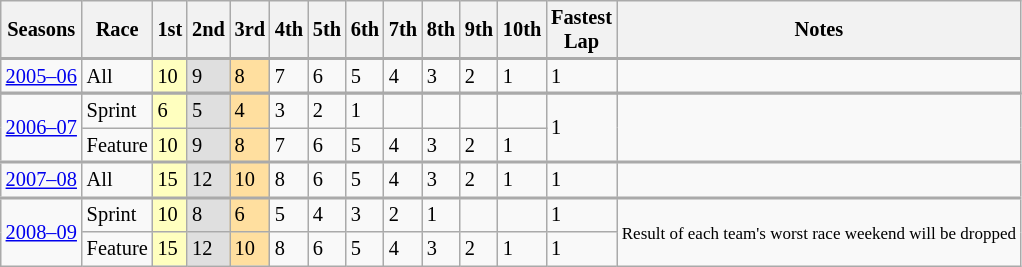<table class="wikitable" style="font-size:85%;">
<tr>
<th>Seasons</th>
<th>Race</th>
<th>1st</th>
<th>2nd</th>
<th>3rd</th>
<th>4th</th>
<th>5th</th>
<th>6th</th>
<th>7th</th>
<th>8th</th>
<th>9th</th>
<th>10th</th>
<th>Fastest<br>Lap</th>
<th>Notes</th>
</tr>
<tr style="border-top:2px solid #aaa;">
<td><a href='#'>2005–06</a></td>
<td>All</td>
<td style="background:#ffffbf;">10</td>
<td style="background:#dfdfdf;">9</td>
<td style="background:#ffdf9f;">8</td>
<td>7</td>
<td>6</td>
<td>5</td>
<td>4</td>
<td>3</td>
<td>2</td>
<td>1</td>
<td>1</td>
<td></td>
</tr>
<tr>
</tr>
<tr style="border-top:2px solid #aaa;">
<td rowspan=2><a href='#'>2006–07</a></td>
<td>Sprint</td>
<td style="background:#ffffbf;">6</td>
<td style="background:#dfdfdf;">5</td>
<td style="background:#ffdf9f;">4</td>
<td>3</td>
<td>2</td>
<td>1</td>
<td></td>
<td></td>
<td></td>
<td></td>
<td rowspan=2>1</td>
<td rowspan=2></td>
</tr>
<tr>
<td>Feature</td>
<td style="background:#ffffbf;">10</td>
<td style="background:#dfdfdf;">9</td>
<td style="background:#ffdf9f;">8</td>
<td>7</td>
<td>6</td>
<td>5</td>
<td>4</td>
<td>3</td>
<td>2</td>
<td>1</td>
</tr>
<tr style="border-top:2px solid #aaa;">
<td><a href='#'>2007–08</a></td>
<td>All</td>
<td style="background:#ffffbf;">15</td>
<td style="background:#dfdfdf;">12</td>
<td style="background:#ffdf9f;">10</td>
<td>8</td>
<td>6</td>
<td>5</td>
<td>4</td>
<td>3</td>
<td>2</td>
<td>1</td>
<td>1</td>
<td></td>
</tr>
<tr style="border-top:2px solid #aaa;">
<td rowspan=2><a href='#'>2008–09</a></td>
<td>Sprint</td>
<td style="background:#ffffbf;">10</td>
<td style="background:#dfdfdf;">8</td>
<td style="background:#ffdf9f;">6</td>
<td>5</td>
<td>4</td>
<td>3</td>
<td>2</td>
<td>1</td>
<td></td>
<td></td>
<td>1</td>
<td rowspan=2><small>Result of each team's worst race weekend will be dropped</small></td>
</tr>
<tr>
<td>Feature</td>
<td style="background:#ffffbf;">15</td>
<td style="background:#dfdfdf;">12</td>
<td style="background:#ffdf9f;">10</td>
<td>8</td>
<td>6</td>
<td>5</td>
<td>4</td>
<td>3</td>
<td>2</td>
<td>1</td>
<td>1</td>
</tr>
</table>
